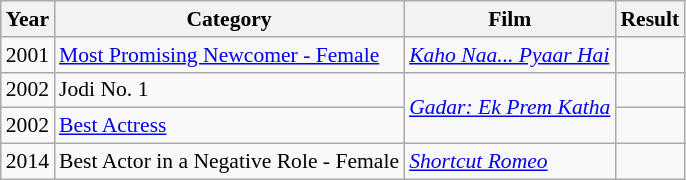<table class="wikitable" style="font-size: 90%;">
<tr>
<th>Year</th>
<th>Category</th>
<th>Film</th>
<th>Result</th>
</tr>
<tr>
<td>2001</td>
<td><a href='#'>Most Promising Newcomer - Female</a></td>
<td><em><a href='#'>Kaho Naa... Pyaar Hai</a></em></td>
<td></td>
</tr>
<tr>
<td>2002</td>
<td>Jodi No. 1</td>
<td rowspan="2"><em><a href='#'>Gadar: Ek Prem Katha</a></em></td>
<td></td>
</tr>
<tr>
<td>2002</td>
<td><a href='#'>Best Actress</a></td>
<td></td>
</tr>
<tr>
<td>2014</td>
<td>Best Actor in a Negative Role - Female</td>
<td><em><a href='#'>Shortcut Romeo</a></em></td>
<td></td>
</tr>
</table>
